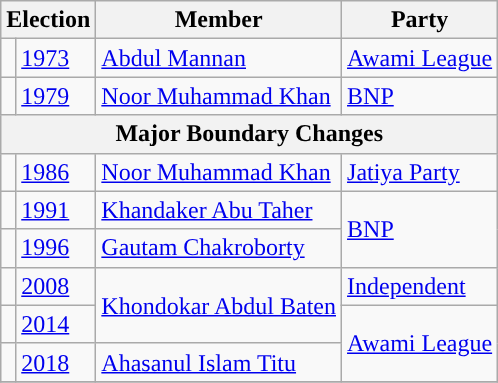<table class="wikitable">
<tr>
<th colspan="2">Election</th>
<th>Member</th>
<th>Party</th>
</tr>
<tr>
<td style="background-color:"></td>
<td><a href='#'>1973</a></td>
<td><a href='#'>Abdul Mannan</a></td>
<td><a href='#'>Awami League</a></td>
</tr>
<tr>
<td style="background-color:"></td>
<td><a href='#'>1979</a></td>
<td><a href='#'>Noor Muhammad Khan</a></td>
<td><a href='#'>BNP</a></td>
</tr>
<tr>
<th colspan="4">Major Boundary Changes</th>
</tr>
<tr>
<td style="background-color:"></td>
<td><a href='#'>1986</a></td>
<td><a href='#'>Noor Muhammad Khan</a></td>
<td><a href='#'>Jatiya Party</a></td>
</tr>
<tr>
<td style="background-color:"></td>
<td><a href='#'>1991</a></td>
<td><a href='#'>Khandaker Abu Taher</a></td>
<td rowspan="2"><a href='#'>BNP</a></td>
</tr>
<tr>
<td style="background-color:"></td>
<td><a href='#'>1996</a></td>
<td><a href='#'>Gautam Chakroborty</a></td>
</tr>
<tr>
<td style="background-color:"></td>
<td><a href='#'>2008</a></td>
<td rowspan="2"><a href='#'>Khondokar Abdul Baten</a></td>
<td><a href='#'>Independent</a></td>
</tr>
<tr>
<td style="background-color:"></td>
<td><a href='#'>2014</a></td>
<td rowspan="2"><a href='#'>Awami League</a></td>
</tr>
<tr>
<td style="background-color:"></td>
<td><a href='#'>2018</a></td>
<td><a href='#'>Ahasanul Islam Titu</a></td>
</tr>
<tr>
</tr>
</table>
